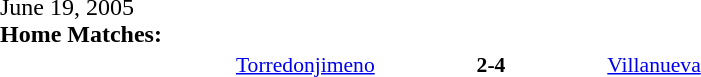<table width=100% cellspacing=1>
<tr>
<th width=20%></th>
<th width=12%></th>
<th width=20%></th>
<th></th>
</tr>
<tr>
<td>June 19, 2005<br><strong>Home Matches:</strong></td>
</tr>
<tr style=font-size:90%>
<td align=right><a href='#'>Torredonjimeno</a></td>
<td align=center><strong>2-4</strong></td>
<td><a href='#'>Villanueva</a></td>
</tr>
</table>
